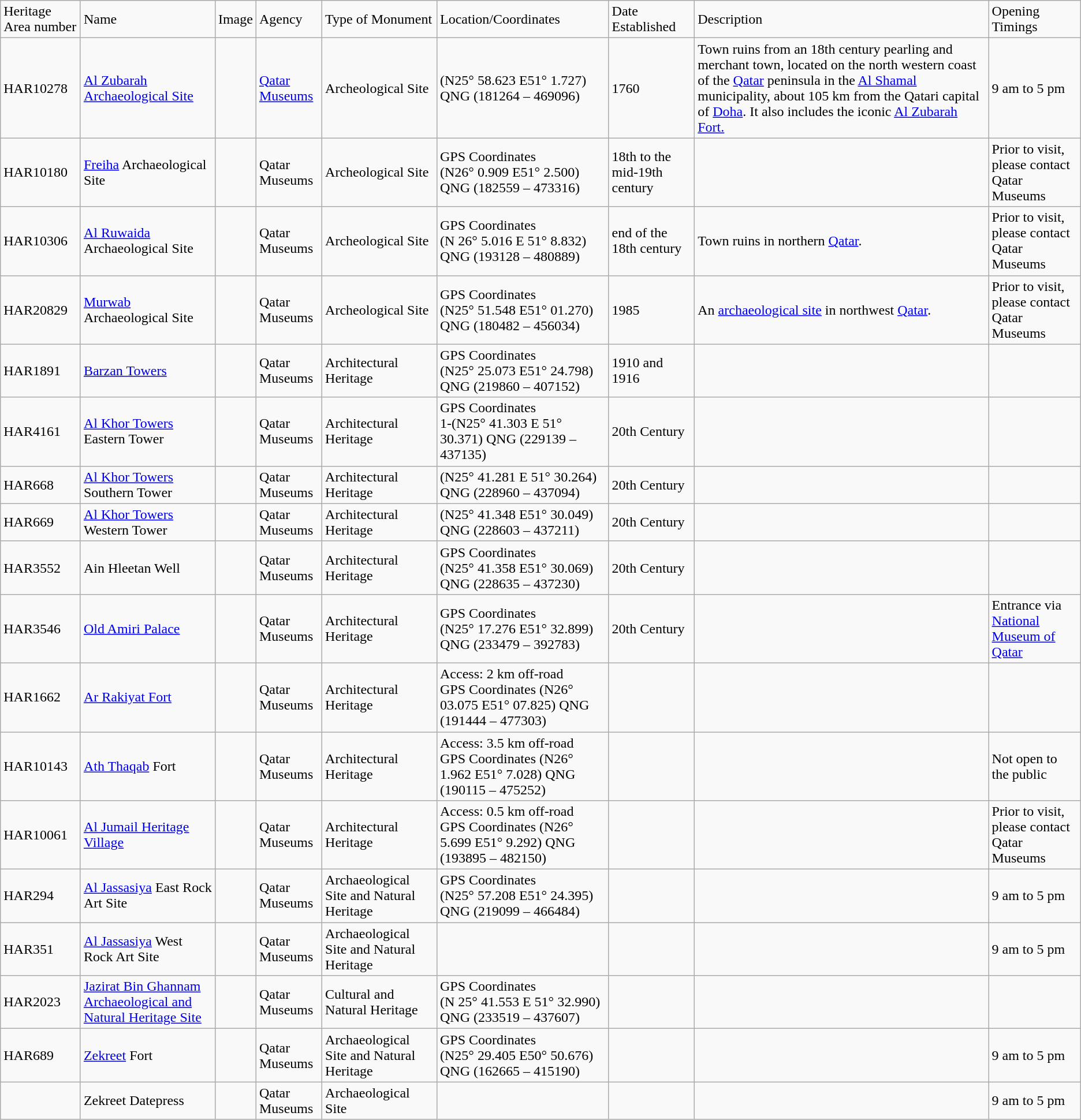<table class="wikitable">
<tr>
<td>Heritage Area number</td>
<td>Name</td>
<td>Image</td>
<td>Agency</td>
<td>Type of Monument</td>
<td>Location/Coordinates</td>
<td>Date Established</td>
<td>Description</td>
<td>Opening Timings</td>
</tr>
<tr>
<td>HAR10278</td>
<td><a href='#'>Al Zubarah Archaeological Site</a></td>
<td></td>
<td><a href='#'>Qatar Museums</a></td>
<td>Archeological Site</td>
<td>(N25° 58.623 E51° 1.727) QNG (181264 – 469096)</td>
<td>1760</td>
<td>Town ruins from an 18th century pearling and merchant town, located on the north western coast of the <a href='#'>Qatar</a> peninsula in the <a href='#'>Al Shamal</a> municipality, about 105 km from the Qatari capital of <a href='#'>Doha</a>. It also includes the iconic <a href='#'>Al Zubarah Fort.</a></td>
<td>9 am to 5 pm</td>
</tr>
<tr>
<td>HAR10180</td>
<td><a href='#'>Freiha</a> Archaeological Site</td>
<td></td>
<td>Qatar Museums</td>
<td>Archeological Site</td>
<td>GPS Coordinates<br>(N26° 0.909 E51° 2.500) QNG (182559 – 473316)</td>
<td>18th to the mid-19th century</td>
<td></td>
<td>Prior to visit, please contact Qatar Museums</td>
</tr>
<tr>
<td>HAR10306</td>
<td><a href='#'>Al Ruwaida</a> Archaeological Site</td>
<td></td>
<td>Qatar Museums</td>
<td>Archeological Site</td>
<td>GPS Coordinates<br>(N 26° 5.016 E 51° 8.832) QNG (193128 – 480889)</td>
<td>end of the 18th century</td>
<td>Town ruins in northern <a href='#'>Qatar</a>.</td>
<td>Prior to visit, please contact Qatar Museums</td>
</tr>
<tr>
<td>HAR20829</td>
<td><a href='#'>Murwab</a> Archaeological Site</td>
<td></td>
<td>Qatar Museums</td>
<td>Archeological Site</td>
<td>GPS Coordinates<br>(N25° 51.548 E51° 01.270) QNG (180482 – 456034)</td>
<td>1985</td>
<td>An <a href='#'>archaeological site</a> in northwest <a href='#'>Qatar</a>.</td>
<td>Prior to visit, please contact Qatar Museums</td>
</tr>
<tr>
<td>HAR1891</td>
<td><a href='#'>Barzan Towers</a></td>
<td></td>
<td>Qatar Museums</td>
<td>Architectural Heritage</td>
<td>GPS Coordinates<br>(N25° 25.073 E51° 24.798) QNG (219860 – 407152)</td>
<td>1910 and 1916</td>
<td></td>
<td></td>
</tr>
<tr>
<td>HAR4161</td>
<td><a href='#'>Al Khor Towers</a> Eastern Tower</td>
<td></td>
<td>Qatar Museums</td>
<td>Architectural Heritage</td>
<td>GPS Coordinates<br>1-(N25° 41.303 E 51° 30.371) QNG (229139 – 437135)</td>
<td>20th Century</td>
<td></td>
</tr>
<tr>
<td>HAR668</td>
<td><a href='#'>Al Khor Towers</a> Southern Tower</td>
<td></td>
<td>Qatar Museums</td>
<td>Architectural Heritage</td>
<td>(N25° 41.281 E 51° 30.264) QNG (228960 – 437094)</td>
<td>20th Century</td>
<td></td>
<td></td>
</tr>
<tr>
<td>HAR669</td>
<td><a href='#'>Al Khor Towers</a> Western Tower</td>
<td></td>
<td>Qatar Museums</td>
<td>Architectural Heritage</td>
<td>(N25° 41.348 E51° 30.049) QNG (228603 – 437211)</td>
<td>20th Century</td>
<td></td>
<td></td>
</tr>
<tr>
<td>HAR3552</td>
<td>Ain Hleetan Well</td>
<td></td>
<td>Qatar Museums</td>
<td>Architectural Heritage</td>
<td>GPS Coordinates<br>(N25° 41.358 E51° 30.069) QNG (228635 – 437230)</td>
<td>20th Century</td>
<td></td>
<td></td>
</tr>
<tr>
<td>HAR3546</td>
<td><a href='#'>Old Amiri Palace</a></td>
<td></td>
<td>Qatar Museums</td>
<td>Architectural Heritage</td>
<td>GPS Coordinates<br>(N25° 17.276 E51° 32.899) QNG (233479 – 392783)</td>
<td>20th Century</td>
<td></td>
<td>Entrance via <a href='#'>National Museum of Qatar</a></td>
</tr>
<tr>
<td>HAR1662</td>
<td><a href='#'>Ar Rakiyat Fort</a></td>
<td></td>
<td>Qatar Museums</td>
<td>Architectural Heritage</td>
<td>Access: 2 km off-road<br>GPS Coordinates
(N26° 03.075 E51° 07.825) QNG (191444 – 477303)</td>
<td></td>
<td></td>
<td></td>
</tr>
<tr>
<td>HAR10143</td>
<td><a href='#'>Ath Thaqab</a> Fort</td>
<td></td>
<td>Qatar Museums</td>
<td>Architectural Heritage</td>
<td>Access: 3.5 km off-road<br>GPS Coordinates
(N26° 1.962 E51° 7.028) QNG (190115 – 475252)</td>
<td></td>
<td></td>
<td>Not open to the public</td>
</tr>
<tr>
<td>HAR10061</td>
<td><a href='#'>Al Jumail Heritage Village</a></td>
<td></td>
<td>Qatar Museums</td>
<td>Architectural Heritage</td>
<td>Access: 0.5 km off-road<br>GPS Coordinates
(N26° 5.699 E51° 9.292) QNG (193895 – 482150)</td>
<td></td>
<td></td>
<td>Prior to visit, please contact Qatar Museums</td>
</tr>
<tr>
<td>HAR294</td>
<td><a href='#'>Al Jassasiya</a> East Rock Art Site</td>
<td></td>
<td>Qatar Museums</td>
<td>Archaeological Site and Natural Heritage</td>
<td>GPS Coordinates<br>(N25° 57.208 E51° 24.395) QNG (219099 – 466484)</td>
<td></td>
<td></td>
<td>9 am to 5 pm</td>
</tr>
<tr>
<td>HAR351</td>
<td><a href='#'>Al Jassasiya</a> West Rock Art Site</td>
<td></td>
<td>Qatar Museums</td>
<td>Archaeological Site and Natural Heritage</td>
<td></td>
<td></td>
<td></td>
<td>9 am to 5 pm</td>
</tr>
<tr>
<td>HAR2023</td>
<td><a href='#'>Jazirat Bin Ghannam Archaeological and Natural Heritage Site</a></td>
<td></td>
<td>Qatar Museums</td>
<td>Cultural and Natural Heritage</td>
<td>GPS Coordinates<br>(N 25° 41.553 E 51° 32.990) QNG (233519 – 437607)</td>
<td></td>
<td></td>
<td></td>
</tr>
<tr>
<td>HAR689</td>
<td><a href='#'>Zekreet</a> Fort</td>
<td></td>
<td>Qatar Museums</td>
<td>Archaeological Site and Natural Heritage</td>
<td>GPS Coordinates<br>(N25° 29.405 E50° 50.676) QNG (162665 – 415190)</td>
<td></td>
<td></td>
<td>9 am to 5 pm</td>
</tr>
<tr>
<td></td>
<td>Zekreet Datepress</td>
<td></td>
<td>Qatar Museums</td>
<td>Archaeological Site</td>
<td></td>
<td></td>
<td></td>
<td>9 am to 5 pm</td>
</tr>
</table>
